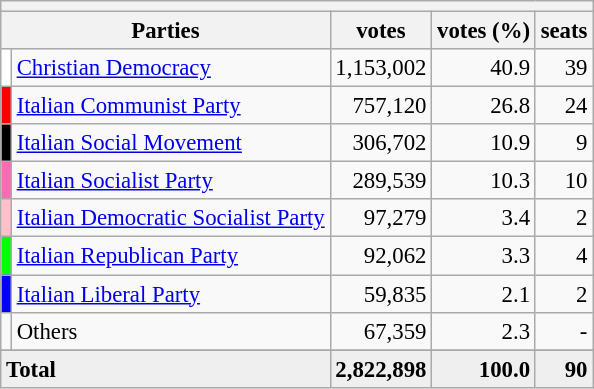<table class="wikitable" style="font-size:95%">
<tr>
<th colspan=5></th>
</tr>
<tr bgcolor="EFEFEF"|->
<th Colspan=2>Parties</th>
<th>votes</th>
<th>votes (%)</th>
<th>seats</th>
</tr>
<tr>
<td bgcolor=White></td>
<td><a href='#'>Christian Democracy</a></td>
<td align=right>1,153,002</td>
<td align=right>40.9</td>
<td align=right>39</td>
</tr>
<tr>
<td bgcolor=Red></td>
<td><a href='#'>Italian Communist Party</a></td>
<td align=right>757,120</td>
<td align=right>26.8</td>
<td align=right>24</td>
</tr>
<tr>
<td bgcolor=Black></td>
<td><a href='#'>Italian Social Movement</a></td>
<td align=right>306,702</td>
<td align=right>10.9</td>
<td align=right>9</td>
</tr>
<tr>
<td bgcolor=Hotpink></td>
<td><a href='#'>Italian Socialist Party</a></td>
<td align=right>289,539</td>
<td align=right>10.3</td>
<td align=right>10</td>
</tr>
<tr>
<td bgcolor=Pink></td>
<td><a href='#'>Italian Democratic Socialist Party</a></td>
<td align=right>97,279</td>
<td align=right>3.4</td>
<td align=right>2</td>
</tr>
<tr>
<td bgcolor=Lime></td>
<td><a href='#'>Italian Republican Party</a></td>
<td align=right>92,062</td>
<td align=right>3.3</td>
<td align=right>4</td>
</tr>
<tr>
<td bgcolor=Blue></td>
<td><a href='#'>Italian Liberal Party</a></td>
<td align=right>59,835</td>
<td align=right>2.1</td>
<td align=right>2</td>
</tr>
<tr>
<td bgcolor=></td>
<td>Others</td>
<td align=right>67,359</td>
<td align=right>2.3</td>
<td align=right>-</td>
</tr>
<tr>
</tr>
<tr bgcolor="EFEFEF">
<td colspan=2><strong>Total</strong></td>
<td align=right><strong>2,822,898</strong></td>
<td align=right><strong>100.0</strong></td>
<td align=right><strong>90</strong></td>
</tr>
</table>
